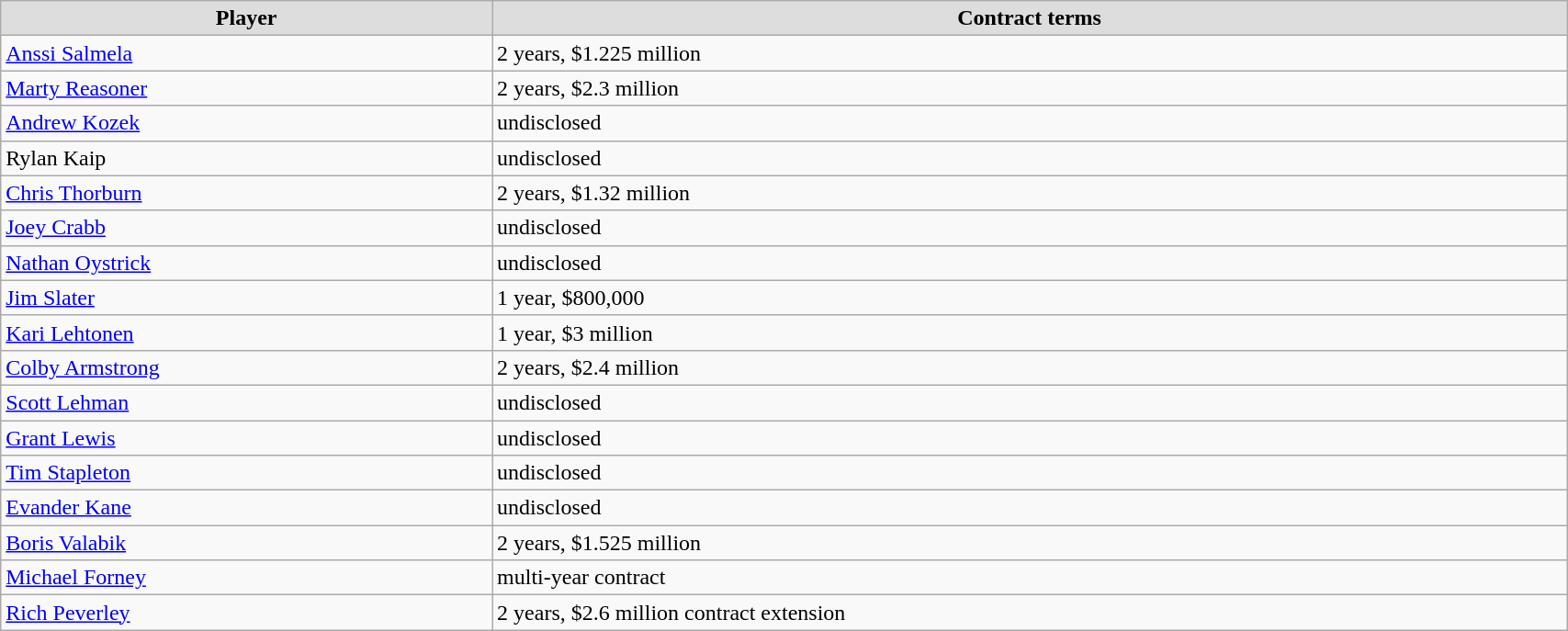<table class="wikitable" width=90%>
<tr align="center"  bgcolor="#dddddd">
<td><strong>Player</strong></td>
<td><strong>Contract terms</strong></td>
</tr>
<tr>
<td><a href='#'>Anssi Salmela</a></td>
<td>2 years, $1.225 million</td>
</tr>
<tr>
<td><a href='#'>Marty Reasoner</a></td>
<td>2 years, $2.3 million</td>
</tr>
<tr>
<td><a href='#'>Andrew Kozek</a></td>
<td>undisclosed</td>
</tr>
<tr>
<td>Rylan Kaip</td>
<td>undisclosed</td>
</tr>
<tr>
<td><a href='#'>Chris Thorburn</a></td>
<td>2 years, $1.32 million</td>
</tr>
<tr>
<td><a href='#'>Joey Crabb</a></td>
<td>undisclosed</td>
</tr>
<tr>
<td><a href='#'>Nathan Oystrick</a></td>
<td>undisclosed</td>
</tr>
<tr>
<td><a href='#'>Jim Slater</a></td>
<td>1 year, $800,000</td>
</tr>
<tr>
<td><a href='#'>Kari Lehtonen</a></td>
<td>1 year, $3 million</td>
</tr>
<tr>
<td><a href='#'>Colby Armstrong</a></td>
<td>2 years, $2.4 million</td>
</tr>
<tr>
<td><a href='#'>Scott Lehman</a></td>
<td>undisclosed</td>
</tr>
<tr>
<td><a href='#'>Grant Lewis</a></td>
<td>undisclosed</td>
</tr>
<tr>
<td><a href='#'>Tim Stapleton</a></td>
<td>undisclosed</td>
</tr>
<tr>
<td><a href='#'>Evander Kane</a></td>
<td>undisclosed</td>
</tr>
<tr>
<td><a href='#'>Boris Valabik</a></td>
<td>2 years, $1.525 million</td>
</tr>
<tr>
<td><a href='#'>Michael Forney</a></td>
<td>multi-year contract</td>
</tr>
<tr>
<td><a href='#'>Rich Peverley</a></td>
<td>2 years, $2.6 million contract extension</td>
</tr>
</table>
